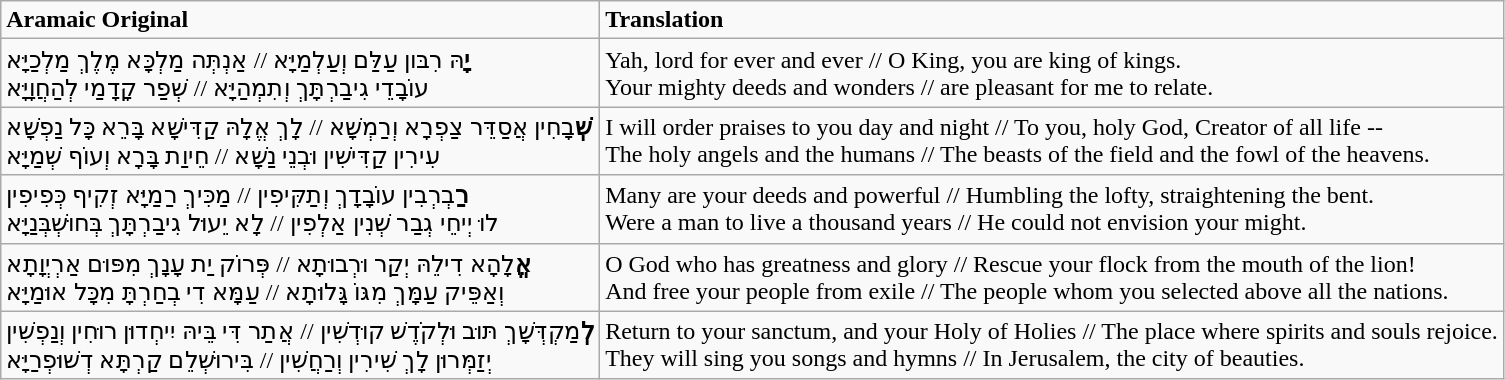<table class="wikitable" border="1" align="">
<tr>
<td><strong>Aramaic Original</strong></td>
<td><strong>Translation</strong></td>
</tr>
<tr>
<td><strong>יָ</strong>הּ רִבּון עַלַּם וְעַלְמַיָּא // אַנְתְּה מַלְכָּא מֶלֶךְ מַלְכַיָּא<br>עוֹבָדֵי גִיבַרְתָּךְ וְתִמְהַיָּא // שְׁפַר קָדָמַי לְהַחֲוָיָּא</td>
<td>Yah, lord for ever and ever // O King, you are king of kings.<br>Your mighty deeds and wonders // are pleasant for me to relate.</td>
</tr>
<tr>
<td><strong>שְׁ</strong>בָחִין אֲסַדֵּר צַפְרָא וְרַמְשָׁא // לָךְ אֱלָהּ קַדִּישָׁא בָּרֵא כָּל נַפְשָׁא<br>עִירִין קַדִּישִׁין וּבְנֵי נַשָׁא // חֵיוַת בָּרָא וְעוֹף שְׁמַיָּא</td>
<td>I will order praises to you day and night // To you, holy God, Creator of all life --<br>The holy angels and the humans // The beasts of the field and the fowl of the heavens.</td>
</tr>
<tr>
<td><strong>רַ</strong>בְרְבִין עוֹבָדָךְ וְתַקִּיפִין // מַכִּיךְ רַמַיָּא זְקִיף כְּפִיפִין<br>לוּ יְיחֵי גְבַר שְׁנִין אַלְפִין // לָא יֵעוּל גִיבַרְתָּךְ בְּחוּשְׁבְּנַיָּא</td>
<td>Many are your deeds and powerful // Humbling the lofty, straightening the bent.<br>Were a man to live a thousand years // He could not envision your might.</td>
</tr>
<tr>
<td><strong>אֱ</strong>לָהָא דִילֵהּ יְקַר וּרְבוּתָא // פְּרוֹק יַת עָנָךְ  מִפּוּם אַרְיְוָתָא<br>וְאַפֵּיק עַמָּךְ מִגּוֹ גָּלוּתָא // עַמָּא דִי בְחַרְתָּ מִכָּל אוּמַיָּא</td>
<td>O God who has greatness and glory // Rescue your flock from the mouth of the lion!<br>And free your people from exile // The people whom you selected above all the nations.</td>
</tr>
<tr>
<td><strong>לְ</strong>מַקְדְּשָׁךְ תּוּב וּלְקֹדֶשׁ קוּדְשִׁין // אֲתַר דִּי בֵּיהּ יִיחְדוּן רוּחִין וְנַפְשִׁין<br>יְזַמְּרוּן לָךְ שִׁירִין וְרַחֲשִׁין // בִּירוּשְׁלֵם קַרְתָּא דְשׁוּפְרַיָּא</td>
<td>Return to your sanctum, and your Holy of Holies // The place where spirits and souls rejoice.<br>They will sing you songs and hymns // In Jerusalem, the city of beauties.</td>
</tr>
</table>
